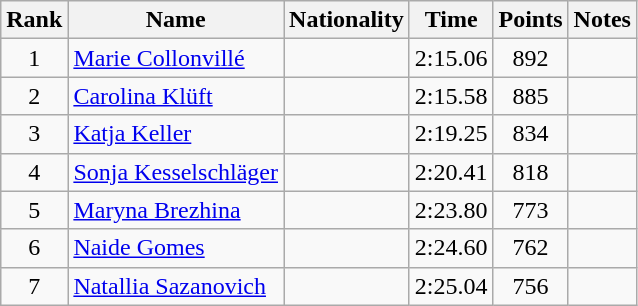<table class="wikitable sortable" style="text-align:center">
<tr>
<th>Rank</th>
<th>Name</th>
<th>Nationality</th>
<th>Time</th>
<th>Points</th>
<th>Notes</th>
</tr>
<tr>
<td>1</td>
<td align="left"><a href='#'>Marie Collonvillé</a></td>
<td align=left></td>
<td>2:15.06</td>
<td>892</td>
<td></td>
</tr>
<tr>
<td>2</td>
<td align="left"><a href='#'>Carolina Klüft</a></td>
<td align=left></td>
<td>2:15.58</td>
<td>885</td>
<td></td>
</tr>
<tr>
<td>3</td>
<td align="left"><a href='#'>Katja Keller</a></td>
<td align=left></td>
<td>2:19.25</td>
<td>834</td>
<td></td>
</tr>
<tr>
<td>4</td>
<td align="left"><a href='#'>Sonja Kesselschläger</a></td>
<td align=left></td>
<td>2:20.41</td>
<td>818</td>
<td></td>
</tr>
<tr>
<td>5</td>
<td align="left"><a href='#'>Maryna Brezhina</a></td>
<td align=left></td>
<td>2:23.80</td>
<td>773</td>
<td></td>
</tr>
<tr>
<td>6</td>
<td align="left"><a href='#'>Naide Gomes</a></td>
<td align=left></td>
<td>2:24.60</td>
<td>762</td>
<td></td>
</tr>
<tr>
<td>7</td>
<td align="left"><a href='#'>Natallia Sazanovich</a></td>
<td align=left></td>
<td>2:25.04</td>
<td>756</td>
<td></td>
</tr>
</table>
